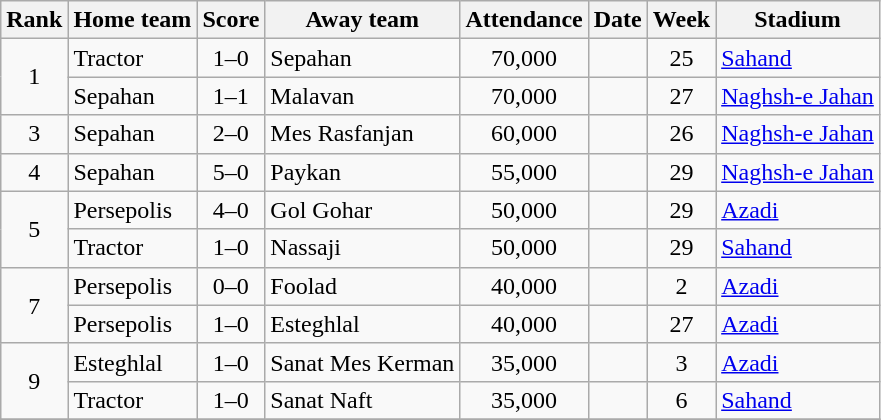<table class="wikitable sortable">
<tr>
<th>Rank</th>
<th>Home team</th>
<th>Score</th>
<th>Away team</th>
<th>Attendance</th>
<th>Date</th>
<th>Week</th>
<th>Stadium</th>
</tr>
<tr>
<td align=center rowspan="2">1</td>
<td>Tractor</td>
<td align=center>1–0</td>
<td>Sepahan</td>
<td align=center>70,000</td>
<td></td>
<td align=center>25</td>
<td><a href='#'>Sahand</a></td>
</tr>
<tr>
<td>Sepahan</td>
<td align=center>1–1</td>
<td>Malavan</td>
<td align=center>70,000</td>
<td></td>
<td align=center>27</td>
<td><a href='#'>Naghsh-e Jahan</a></td>
</tr>
<tr>
<td align=center>3</td>
<td>Sepahan</td>
<td align=center>2–0</td>
<td>Mes Rasfanjan</td>
<td align=center>60,000</td>
<td></td>
<td align=center>26</td>
<td><a href='#'>Naghsh-e Jahan</a></td>
</tr>
<tr>
<td align=center>4</td>
<td>Sepahan</td>
<td align=center>5–0</td>
<td>Paykan</td>
<td align=center>55,000</td>
<td></td>
<td align=center>29</td>
<td><a href='#'>Naghsh-e Jahan</a></td>
</tr>
<tr>
<td align=center rowspan="2">5</td>
<td>Persepolis</td>
<td align=center>4–0</td>
<td>Gol Gohar</td>
<td align=center>50,000</td>
<td></td>
<td align=center>29</td>
<td><a href='#'>Azadi</a></td>
</tr>
<tr>
<td>Tractor</td>
<td align=center>1–0</td>
<td>Nassaji</td>
<td align=center>50,000</td>
<td></td>
<td align=center>29</td>
<td><a href='#'>Sahand</a></td>
</tr>
<tr>
<td align=center rowspan="2">7</td>
<td>Persepolis</td>
<td align=center>0–0</td>
<td>Foolad</td>
<td align=center>40,000</td>
<td></td>
<td align=center>2</td>
<td><a href='#'>Azadi</a></td>
</tr>
<tr>
<td>Persepolis</td>
<td align=center>1–0</td>
<td>Esteghlal</td>
<td align=center>40,000</td>
<td></td>
<td align=center>27</td>
<td><a href='#'>Azadi</a></td>
</tr>
<tr>
<td align=center rowspan="2">9</td>
<td>Esteghlal</td>
<td align=center>1–0</td>
<td>Sanat Mes Kerman</td>
<td align=center>35,000</td>
<td></td>
<td align=center>3</td>
<td><a href='#'>Azadi</a></td>
</tr>
<tr>
<td>Tractor</td>
<td align=center>1–0</td>
<td>Sanat Naft</td>
<td align=center>35,000</td>
<td></td>
<td align=center>6</td>
<td><a href='#'>Sahand</a></td>
</tr>
<tr>
</tr>
</table>
